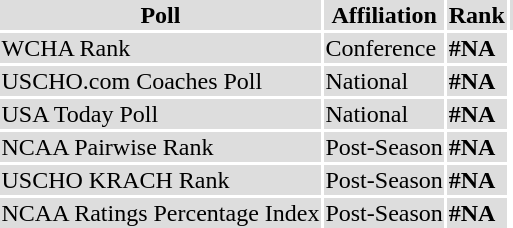<table>
<tr align="center" bgcolor="#dddddd">
<th>Poll</th>
<th>Affiliation</th>
<th>Rank</th>
<th></th>
</tr>
<tr align="left" bgcolor="#dddddd">
<td>WCHA Rank</td>
<td>Conference</td>
<td><strong>#NA</strong></td>
</tr>
<tr align="left" bgcolor="#dddddd">
<td>USCHO.com Coaches Poll</td>
<td>National</td>
<td><strong>#NA</strong></td>
</tr>
<tr align="left" bgcolor="#dddddd">
<td>USA Today Poll</td>
<td>National</td>
<td><strong>#NA</strong></td>
</tr>
<tr align="left" bgcolor="#dddddd">
<td>NCAA Pairwise Rank</td>
<td>Post-Season</td>
<td><strong>#NA</strong></td>
</tr>
<tr align="left" bgcolor="#dddddd">
<td>USCHO KRACH Rank</td>
<td>Post-Season</td>
<td><strong>#NA</strong></td>
</tr>
<tr align="left" bgcolor="#dddddd">
<td>NCAA Ratings Percentage Index</td>
<td>Post-Season</td>
<td><strong>#NA</strong></td>
</tr>
<tr>
</tr>
</table>
